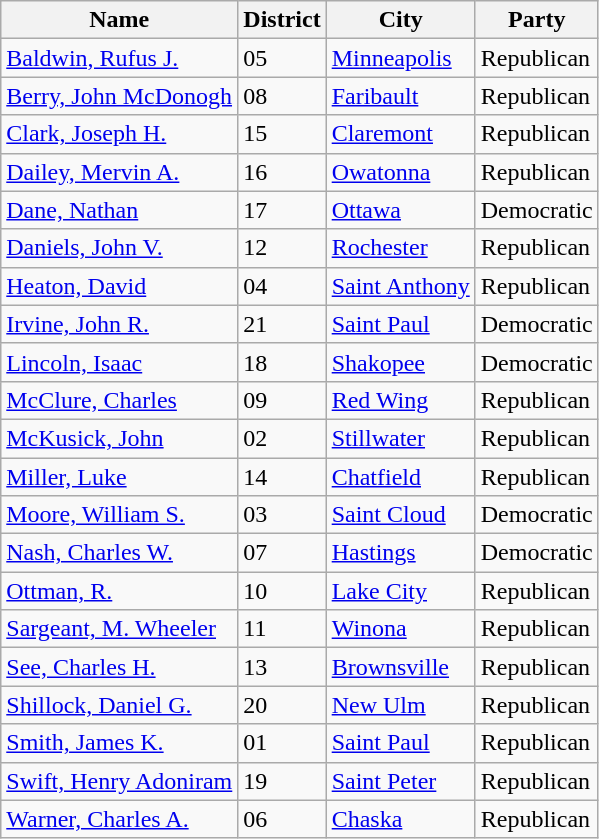<table class="wikitable sortable">
<tr>
<th>Name</th>
<th>District</th>
<th>City</th>
<th>Party</th>
</tr>
<tr>
<td><a href='#'>Baldwin, Rufus J.</a></td>
<td>05</td>
<td><a href='#'>Minneapolis</a></td>
<td>Republican</td>
</tr>
<tr>
<td><a href='#'>Berry, John McDonogh</a></td>
<td>08</td>
<td><a href='#'>Faribault</a></td>
<td>Republican</td>
</tr>
<tr>
<td><a href='#'>Clark, Joseph H.</a></td>
<td>15</td>
<td><a href='#'>Claremont</a></td>
<td>Republican</td>
</tr>
<tr>
<td><a href='#'>Dailey, Mervin A.</a></td>
<td>16</td>
<td><a href='#'>Owatonna</a></td>
<td>Republican</td>
</tr>
<tr>
<td><a href='#'>Dane, Nathan</a></td>
<td>17</td>
<td><a href='#'>Ottawa</a></td>
<td>Democratic</td>
</tr>
<tr>
<td><a href='#'>Daniels, John V.</a></td>
<td>12</td>
<td><a href='#'>Rochester</a></td>
<td>Republican</td>
</tr>
<tr>
<td><a href='#'>Heaton, David</a></td>
<td>04</td>
<td><a href='#'>Saint Anthony</a></td>
<td>Republican</td>
</tr>
<tr>
<td><a href='#'>Irvine, John R.</a></td>
<td>21</td>
<td><a href='#'>Saint Paul</a></td>
<td>Democratic</td>
</tr>
<tr>
<td><a href='#'>Lincoln, Isaac</a></td>
<td>18</td>
<td><a href='#'>Shakopee</a></td>
<td>Democratic</td>
</tr>
<tr>
<td><a href='#'>McClure, Charles</a></td>
<td>09</td>
<td><a href='#'>Red Wing</a></td>
<td>Republican</td>
</tr>
<tr>
<td><a href='#'>McKusick, John</a></td>
<td>02</td>
<td><a href='#'>Stillwater</a></td>
<td>Republican</td>
</tr>
<tr>
<td><a href='#'>Miller, Luke</a></td>
<td>14</td>
<td><a href='#'>Chatfield</a></td>
<td>Republican</td>
</tr>
<tr>
<td><a href='#'>Moore, William S.</a></td>
<td>03</td>
<td><a href='#'>Saint Cloud</a></td>
<td>Democratic</td>
</tr>
<tr>
<td><a href='#'>Nash, Charles W.</a></td>
<td>07</td>
<td><a href='#'>Hastings</a></td>
<td>Democratic</td>
</tr>
<tr>
<td><a href='#'>Ottman, R.</a></td>
<td>10</td>
<td><a href='#'>Lake City</a></td>
<td>Republican</td>
</tr>
<tr>
<td><a href='#'>Sargeant, M. Wheeler</a></td>
<td>11</td>
<td><a href='#'>Winona</a></td>
<td>Republican</td>
</tr>
<tr>
<td><a href='#'>See, Charles H.</a></td>
<td>13</td>
<td><a href='#'>Brownsville</a></td>
<td>Republican</td>
</tr>
<tr>
<td><a href='#'>Shillock, Daniel G.</a></td>
<td>20</td>
<td><a href='#'>New Ulm</a></td>
<td>Republican</td>
</tr>
<tr>
<td><a href='#'>Smith, James K.</a></td>
<td>01</td>
<td><a href='#'>Saint Paul</a></td>
<td>Republican</td>
</tr>
<tr>
<td><a href='#'>Swift, Henry Adoniram</a></td>
<td>19</td>
<td><a href='#'>Saint Peter</a></td>
<td>Republican</td>
</tr>
<tr>
<td><a href='#'>Warner, Charles A.</a></td>
<td>06</td>
<td><a href='#'>Chaska</a></td>
<td>Republican</td>
</tr>
</table>
